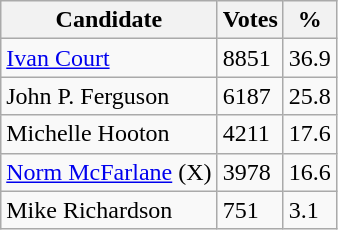<table class="wikitable">
<tr>
<th>Candidate</th>
<th>Votes</th>
<th>%</th>
</tr>
<tr>
<td><a href='#'>Ivan Court</a></td>
<td>8851</td>
<td>36.9</td>
</tr>
<tr>
<td>John P. Ferguson</td>
<td>6187</td>
<td>25.8</td>
</tr>
<tr>
<td>Michelle Hooton</td>
<td>4211</td>
<td>17.6</td>
</tr>
<tr>
<td><a href='#'>Norm McFarlane</a> (X)</td>
<td>3978</td>
<td>16.6</td>
</tr>
<tr>
<td>Mike Richardson</td>
<td>751</td>
<td>3.1</td>
</tr>
</table>
